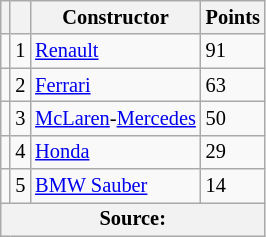<table class="wikitable" style="font-size: 85%;">
<tr>
<th></th>
<th></th>
<th>Constructor</th>
<th>Points</th>
</tr>
<tr>
<td></td>
<td align="center">1</td>
<td> <a href='#'>Renault</a></td>
<td>91</td>
</tr>
<tr>
<td></td>
<td align="center">2</td>
<td> <a href='#'>Ferrari</a></td>
<td>63</td>
</tr>
<tr>
<td></td>
<td align="center">3</td>
<td> <a href='#'>McLaren</a>-<a href='#'>Mercedes</a></td>
<td>50</td>
</tr>
<tr>
<td></td>
<td align="center">4</td>
<td> <a href='#'>Honda</a></td>
<td>29</td>
</tr>
<tr>
<td></td>
<td align="center">5</td>
<td> <a href='#'>BMW Sauber</a></td>
<td>14</td>
</tr>
<tr>
<th colspan=4>Source:</th>
</tr>
</table>
